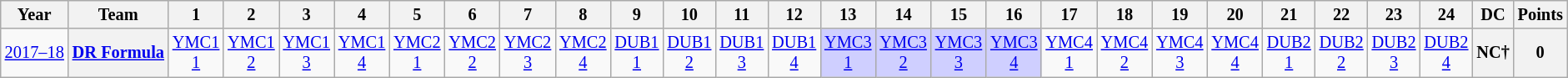<table class="wikitable" style="text-align:center; font-size:85%">
<tr>
<th>Year</th>
<th>Team</th>
<th>1</th>
<th>2</th>
<th>3</th>
<th>4</th>
<th>5</th>
<th>6</th>
<th>7</th>
<th>8</th>
<th>9</th>
<th>10</th>
<th>11</th>
<th>12</th>
<th>13</th>
<th>14</th>
<th>15</th>
<th>16</th>
<th>17</th>
<th>18</th>
<th>19</th>
<th>20</th>
<th>21</th>
<th>22</th>
<th>23</th>
<th>24</th>
<th>DC</th>
<th>Points</th>
</tr>
<tr>
<td nowrap><a href='#'>2017–18</a></td>
<th nowrap><a href='#'>DR Formula</a></th>
<td style="background:#;"><a href='#'>YMC1<br>1</a></td>
<td style="background:#;"><a href='#'>YMC1<br>2</a></td>
<td style="background:#;"><a href='#'>YMC1<br>3</a></td>
<td style="background:#;"><a href='#'>YMC1<br>4</a></td>
<td style="background:#;"><a href='#'>YMC2<br>1</a></td>
<td style="background:#;"><a href='#'>YMC2<br>2</a></td>
<td style="background:#;"><a href='#'>YMC2<br>3</a></td>
<td style="background:#;"><a href='#'>YMC2<br>4</a></td>
<td style="background:#;"><a href='#'>DUB1<br>1</a></td>
<td style="background:#;"><a href='#'>DUB1<br>2</a></td>
<td style="background:#;"><a href='#'>DUB1<br>3</a></td>
<td style="background:#;"><a href='#'>DUB1<br>4</a></td>
<td style="background:#CFCFFF;"><a href='#'>YMC3<br>1</a><br></td>
<td style="background:#CFCFFF;"><a href='#'>YMC3<br>2</a><br></td>
<td style="background:#CFCFFF;"><a href='#'>YMC3<br>3</a><br></td>
<td style="background:#CFCFFF;"><a href='#'>YMC3<br>4</a><br></td>
<td style="background:#;"><a href='#'>YMC4<br>1</a></td>
<td style="background:#;"><a href='#'>YMC4<br>2</a></td>
<td style="background:#;"><a href='#'>YMC4<br>3</a></td>
<td style="background:#;"><a href='#'>YMC4<br>4</a></td>
<td style="background:#;"><a href='#'>DUB2<br>1</a></td>
<td style="background:#;"><a href='#'>DUB2<br>2</a></td>
<td style="background:#;"><a href='#'>DUB2<br>3</a></td>
<td style="background:#;"><a href='#'>DUB2<br>4</a></td>
<th>NC†</th>
<th>0</th>
</tr>
</table>
